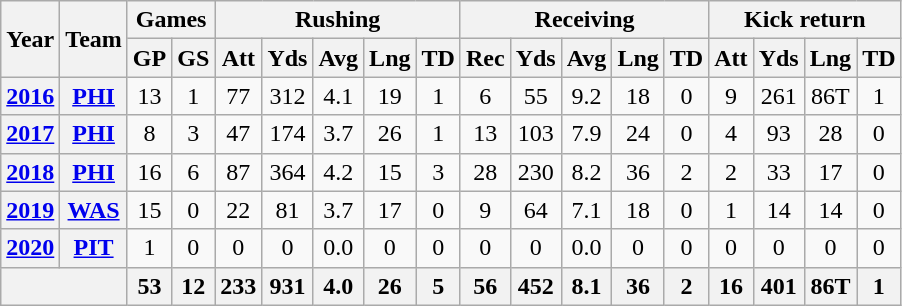<table class=wikitable style="text-align:center;">
<tr>
<th rowspan="2">Year</th>
<th rowspan="2">Team</th>
<th colspan="2">Games</th>
<th colspan="5">Rushing</th>
<th colspan="5">Receiving</th>
<th colspan="5">Kick return</th>
</tr>
<tr>
<th>GP</th>
<th>GS</th>
<th>Att</th>
<th>Yds</th>
<th>Avg</th>
<th>Lng</th>
<th>TD</th>
<th>Rec</th>
<th>Yds</th>
<th>Avg</th>
<th>Lng</th>
<th>TD</th>
<th>Att</th>
<th>Yds</th>
<th>Lng</th>
<th>TD</th>
</tr>
<tr>
<th><a href='#'>2016</a></th>
<th><a href='#'>PHI</a></th>
<td>13</td>
<td>1</td>
<td>77</td>
<td>312</td>
<td>4.1</td>
<td>19</td>
<td>1</td>
<td>6</td>
<td>55</td>
<td>9.2</td>
<td>18</td>
<td>0</td>
<td>9</td>
<td>261</td>
<td>86T</td>
<td>1</td>
</tr>
<tr>
<th><a href='#'>2017</a></th>
<th><a href='#'>PHI</a></th>
<td>8</td>
<td>3</td>
<td>47</td>
<td>174</td>
<td>3.7</td>
<td>26</td>
<td>1</td>
<td>13</td>
<td>103</td>
<td>7.9</td>
<td>24</td>
<td>0</td>
<td>4</td>
<td>93</td>
<td>28</td>
<td>0</td>
</tr>
<tr>
<th><a href='#'>2018</a></th>
<th><a href='#'>PHI</a></th>
<td>16</td>
<td>6</td>
<td>87</td>
<td>364</td>
<td>4.2</td>
<td>15</td>
<td>3</td>
<td>28</td>
<td>230</td>
<td>8.2</td>
<td>36</td>
<td>2</td>
<td>2</td>
<td>33</td>
<td>17</td>
<td>0</td>
</tr>
<tr>
<th><a href='#'>2019</a></th>
<th><a href='#'>WAS</a></th>
<td>15</td>
<td>0</td>
<td>22</td>
<td>81</td>
<td>3.7</td>
<td>17</td>
<td>0</td>
<td>9</td>
<td>64</td>
<td>7.1</td>
<td>18</td>
<td>0</td>
<td>1</td>
<td>14</td>
<td>14</td>
<td>0</td>
</tr>
<tr>
<th><a href='#'>2020</a></th>
<th><a href='#'>PIT</a></th>
<td>1</td>
<td>0</td>
<td>0</td>
<td>0</td>
<td>0.0</td>
<td>0</td>
<td>0</td>
<td>0</td>
<td>0</td>
<td>0.0</td>
<td>0</td>
<td>0</td>
<td>0</td>
<td>0</td>
<td>0</td>
<td>0</td>
</tr>
<tr>
<th colspan="2"></th>
<th>53</th>
<th>12</th>
<th>233</th>
<th>931</th>
<th>4.0</th>
<th>26</th>
<th>5</th>
<th>56</th>
<th>452</th>
<th>8.1</th>
<th>36</th>
<th>2</th>
<th>16</th>
<th>401</th>
<th>86T</th>
<th>1</th>
</tr>
</table>
